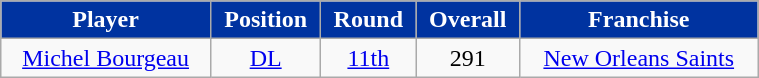<table class="wikitable" width="40%">
<tr align="center"  style="background:#0033A0;color:white;"   >
<td><strong>Player</strong></td>
<td><strong>Position</strong></td>
<td><strong>Round</strong></td>
<td><strong>Overall</strong></td>
<td><strong>Franchise</strong></td>
</tr>
<tr align="center" bgcolor="">
<td><a href='#'>Michel Bourgeau</a></td>
<td><a href='#'>DL</a></td>
<td><a href='#'>11th</a></td>
<td>291</td>
<td><a href='#'>New Orleans Saints</a></td>
</tr>
</table>
